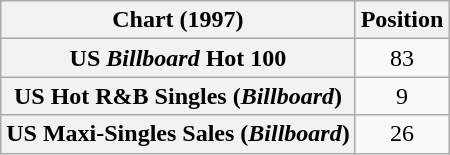<table class="wikitable sortable plainrowheaders">
<tr>
<th>Chart (1997)</th>
<th>Position</th>
</tr>
<tr>
<th scope="row">US <em>Billboard</em> Hot 100</th>
<td align="center">83</td>
</tr>
<tr>
<th scope="row">US Hot R&B Singles (<em>Billboard</em>)</th>
<td align="center">9</td>
</tr>
<tr>
<th scope="row">US Maxi-Singles Sales (<em>Billboard</em>)</th>
<td align="center">26</td>
</tr>
</table>
